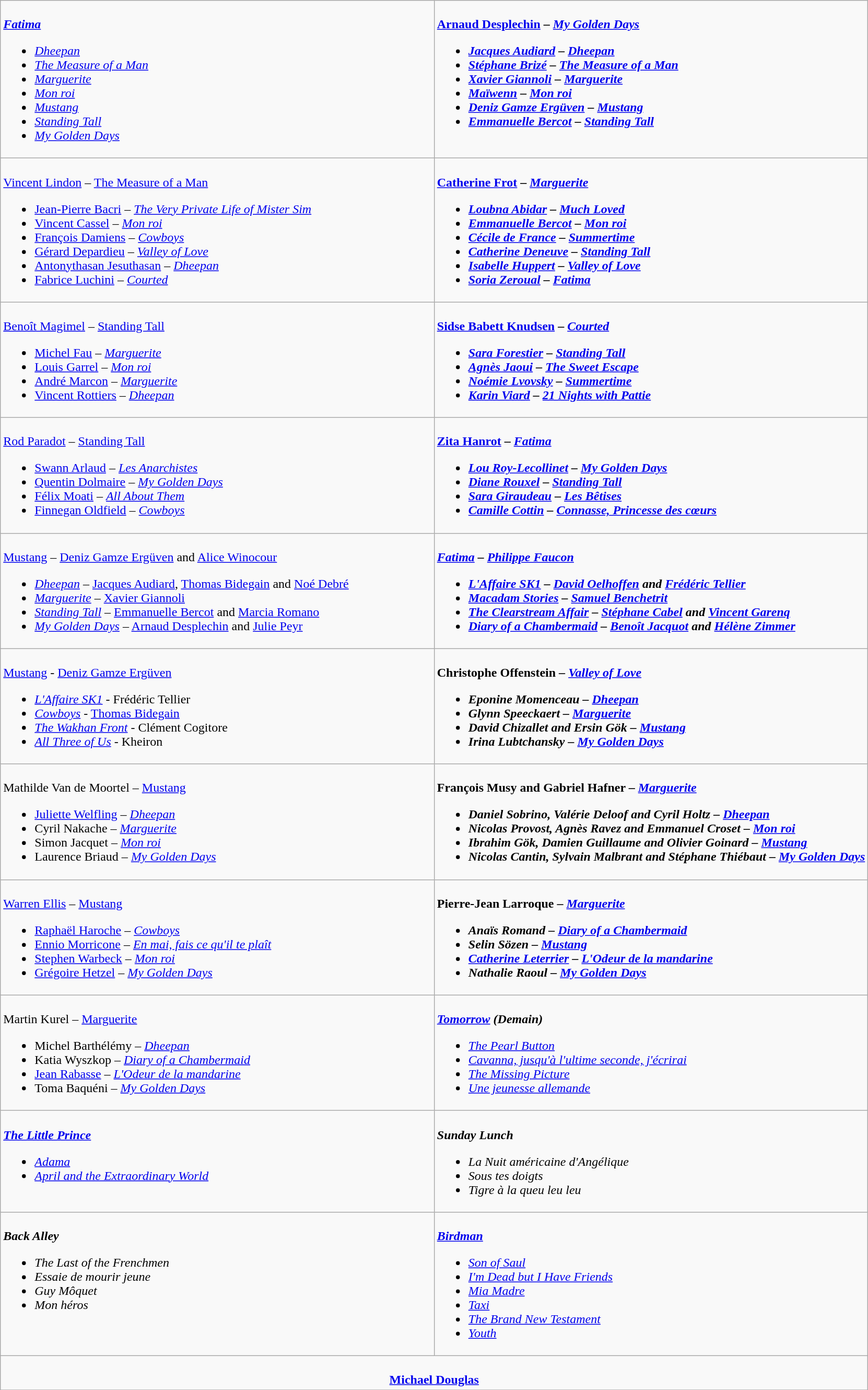<table class=wikitable style="width=150%">
<tr>
<td valign="top" width="50%"><br>
<strong><em><a href='#'>Fatima</a></em></strong><ul><li><em><a href='#'>Dheepan</a></em></li><li><em><a href='#'>The Measure of a Man</a></em></li><li><em><a href='#'>Marguerite</a></em></li><li><em><a href='#'>Mon roi</a></em></li><li><em><a href='#'>Mustang</a></em></li><li><em><a href='#'>Standing Tall</a></em></li><li><em><a href='#'>My Golden Days</a></em></li></ul></td>
<td valign="top" width="50%"><br>
<strong><a href='#'>Arnaud Desplechin</a> – <em><a href='#'>My Golden Days</a><strong><em><ul><li><a href='#'>Jacques Audiard</a> – </em><a href='#'>Dheepan</a><em></li><li><a href='#'>Stéphane Brizé</a> – </em><a href='#'>The Measure of a Man</a><em></li><li><a href='#'>Xavier Giannoli</a> – </em><a href='#'>Marguerite</a><em></li><li><a href='#'>Maïwenn</a> – </em><a href='#'>Mon roi</a><em></li><li><a href='#'>Deniz Gamze Ergüven</a> – </em><a href='#'>Mustang</a><em></li><li><a href='#'>Emmanuelle Bercot</a> – </em><a href='#'>Standing Tall</a><em></li></ul></td>
</tr>
<tr>
<td valign="top" width="50%"><br>
</strong><a href='#'>Vincent Lindon</a> – </em><a href='#'>The Measure of a Man</a></em></strong><ul><li><a href='#'>Jean-Pierre Bacri</a> – <em><a href='#'>The Very Private Life of Mister Sim</a></em></li><li><a href='#'>Vincent Cassel</a> – <em><a href='#'>Mon roi</a></em></li><li><a href='#'>François Damiens</a> – <em><a href='#'>Cowboys</a></em></li><li><a href='#'>Gérard Depardieu</a> – <em><a href='#'>Valley of Love</a></em></li><li><a href='#'>Antonythasan Jesuthasan</a> – <em><a href='#'>Dheepan</a></em></li><li><a href='#'>Fabrice Luchini</a> – <em><a href='#'>Courted</a></em></li></ul></td>
<td valign="top" width="50%"><br>
<strong><a href='#'>Catherine Frot</a> – <em><a href='#'>Marguerite</a><strong><em><ul><li><a href='#'>Loubna Abidar</a> – </em><a href='#'>Much Loved</a><em></li><li><a href='#'>Emmanuelle Bercot</a> – </em><a href='#'>Mon roi</a><em></li><li><a href='#'>Cécile de France</a> – </em><a href='#'>Summertime</a><em></li><li><a href='#'>Catherine Deneuve</a> – </em><a href='#'>Standing Tall</a><em></li><li><a href='#'>Isabelle Huppert</a> – </em><a href='#'>Valley of Love</a><em></li><li><a href='#'>Soria Zeroual</a> – </em><a href='#'>Fatima</a><em></li></ul></td>
</tr>
<tr>
<td valign="top" width="50%"><br>
</strong><a href='#'>Benoît Magimel</a> – </em><a href='#'>Standing Tall</a></em></strong><ul><li><a href='#'>Michel Fau</a> – <em><a href='#'>Marguerite</a></em></li><li><a href='#'>Louis Garrel</a> – <em><a href='#'>Mon roi</a></em></li><li><a href='#'>André Marcon</a> – <em><a href='#'>Marguerite</a></em></li><li><a href='#'>Vincent Rottiers</a> – <em><a href='#'>Dheepan</a></em></li></ul></td>
<td valign="top" width="50%"><br>
<strong><a href='#'>Sidse Babett Knudsen</a> – <em><a href='#'>Courted</a><strong><em><ul><li><a href='#'>Sara Forestier</a> – </em><a href='#'>Standing Tall</a><em></li><li><a href='#'>Agnès Jaoui</a> – </em><a href='#'>The Sweet Escape</a><em></li><li><a href='#'>Noémie Lvovsky</a> – </em><a href='#'>Summertime</a><em></li><li><a href='#'>Karin Viard</a> – </em><a href='#'>21 Nights with Pattie</a><em></li></ul></td>
</tr>
<tr>
<td valign="top" width="50%"><br>
</strong><a href='#'>Rod Paradot</a> – </em><a href='#'>Standing Tall</a></em></strong><ul><li><a href='#'>Swann Arlaud</a> – <em><a href='#'>Les Anarchistes</a></em></li><li><a href='#'>Quentin Dolmaire</a> – <em><a href='#'>My Golden Days</a></em></li><li><a href='#'>Félix Moati</a> – <em><a href='#'>All About Them</a></em></li><li><a href='#'>Finnegan Oldfield</a> – <em><a href='#'>Cowboys</a></em></li></ul></td>
<td valign="top" width="50%"><br>
<strong><a href='#'>Zita Hanrot</a> – <em><a href='#'>Fatima</a><strong><em><ul><li><a href='#'>Lou Roy-Lecollinet</a> – </em><a href='#'>My Golden Days</a><em></li><li><a href='#'>Diane Rouxel</a> – </em><a href='#'>Standing Tall</a><em></li><li><a href='#'>Sara Giraudeau</a> – </em><a href='#'>Les Bêtises</a><em></li><li><a href='#'>Camille Cottin</a> – </em><a href='#'>Connasse, Princesse des cœurs</a><em></li></ul></td>
</tr>
<tr>
<td valign="top" width="50%"><br>
</em></strong><a href='#'>Mustang</a></em> – <a href='#'>Deniz Gamze Ergüven</a> and <a href='#'>Alice Winocour</a></strong><ul><li><em><a href='#'>Dheepan</a></em> – <a href='#'>Jacques Audiard</a>, <a href='#'>Thomas Bidegain</a> and <a href='#'>Noé Debré</a></li><li><em><a href='#'>Marguerite</a></em> – <a href='#'>Xavier Giannoli</a></li><li><em><a href='#'>Standing Tall</a></em> – <a href='#'>Emmanuelle Bercot</a> and <a href='#'>Marcia Romano</a></li><li><em><a href='#'>My Golden Days</a></em> – <a href='#'>Arnaud Desplechin</a> and <a href='#'>Julie Peyr</a></li></ul></td>
<td valign="top" width="50%"><br>
<strong><em><a href='#'>Fatima</a><em> – <a href='#'>Philippe Faucon</a><strong><ul><li></em><a href='#'>L'Affaire SK1</a><em> – <a href='#'>David Oelhoffen</a> and <a href='#'>Frédéric Tellier</a></li><li></em><a href='#'>Macadam Stories</a><em> – <a href='#'>Samuel Benchetrit</a></li><li></em><a href='#'>The Clearstream Affair</a><em> – <a href='#'>Stéphane Cabel</a> and <a href='#'>Vincent Garenq</a></li><li></em><a href='#'>Diary of a Chambermaid</a><em> – <a href='#'>Benoît Jacquot</a> and <a href='#'>Hélène Zimmer</a></li></ul></td>
</tr>
<tr>
<td valign="top" width="50%"><br>
</em></strong><a href='#'>Mustang</a></em> - <a href='#'>Deniz Gamze Ergüven</a></strong><ul><li><em><a href='#'>L'Affaire SK1</a></em> - Frédéric Tellier</li><li><em><a href='#'>Cowboys</a></em> - <a href='#'>Thomas Bidegain</a></li><li><em><a href='#'>The Wakhan Front</a></em> - Clément Cogitore</li><li><em><a href='#'>All Three of Us</a></em> - Kheiron</li></ul></td>
<td valign="top" width="50%"><br>
<strong>Christophe Offenstein – <em><a href='#'>Valley of Love</a><strong><em><ul><li>Eponine Momenceau – </em><a href='#'>Dheepan</a><em></li><li>Glynn Speeckaert – </em><a href='#'>Marguerite</a><em></li><li>David Chizallet and Ersin Gök – </em><a href='#'>Mustang</a><em></li><li>Irina Lubtchansky – </em><a href='#'>My Golden Days</a><em></li></ul></td>
</tr>
<tr>
<td valign="top" width="50%"><br>
</strong>Mathilde Van de Moortel – </em><a href='#'>Mustang</a></em></strong><ul><li><a href='#'>Juliette Welfling</a> – <em><a href='#'>Dheepan</a></em></li><li>Cyril Nakache – <em><a href='#'>Marguerite</a></em></li><li>Simon Jacquet – <em><a href='#'>Mon roi</a></em></li><li>Laurence Briaud – <em><a href='#'>My Golden Days</a></em></li></ul></td>
<td valign="top" width="50%"><br>
<strong>François Musy and Gabriel Hafner – <em><a href='#'>Marguerite</a><strong><em><ul><li>Daniel Sobrino, Valérie Deloof and Cyril Holtz – </em><a href='#'>Dheepan</a><em></li><li>Nicolas Provost, Agnès Ravez and Emmanuel Croset – </em><a href='#'>Mon roi</a><em></li><li>Ibrahim Gök, Damien Guillaume and Olivier Goinard – </em><a href='#'>Mustang</a><em></li><li>Nicolas Cantin, Sylvain Malbrant and Stéphane Thiébaut – </em><a href='#'>My Golden Days</a><em></li></ul></td>
</tr>
<tr>
<td valign="top" width="50%"><br>
</strong><a href='#'>Warren Ellis</a> – </em><a href='#'>Mustang</a></em></strong><ul><li><a href='#'>Raphaël Haroche</a> – <em><a href='#'>Cowboys</a></em></li><li><a href='#'>Ennio Morricone</a> – <em><a href='#'>En mai, fais ce qu'il te plaît</a></em></li><li><a href='#'>Stephen Warbeck</a> – <em><a href='#'>Mon roi</a></em></li><li><a href='#'>Grégoire Hetzel</a> – <em><a href='#'>My Golden Days</a></em></li></ul></td>
<td valign="top" width="50%"><br>
<strong>Pierre-Jean Larroque – <em><a href='#'>Marguerite</a><strong><em><ul><li>Anaïs Romand – </em><a href='#'>Diary of a Chambermaid</a><em></li><li>Selin Sözen – </em><a href='#'>Mustang</a><em></li><li><a href='#'>Catherine Leterrier</a> – </em><a href='#'>L'Odeur de la mandarine</a><em></li><li>Nathalie Raoul – </em><a href='#'>My Golden Days</a><em></li></ul></td>
</tr>
<tr>
<td valign="top" width="50%"><br>
</strong>Martin Kurel – </em><a href='#'>Marguerite</a></em></strong><ul><li>Michel Barthélémy – <em><a href='#'>Dheepan</a></em></li><li>Katia Wyszkop – <em><a href='#'>Diary of a Chambermaid</a></em></li><li><a href='#'>Jean Rabasse</a> – <em><a href='#'>L'Odeur de la mandarine</a></em></li><li>Toma Baquéni – <em><a href='#'>My Golden Days</a></em></li></ul></td>
<td valign="top" width="50%"><br>
<strong><em><a href='#'>Tomorrow</a> (Demain)</em></strong><ul><li><em><a href='#'>The Pearl Button</a></em></li><li><em><a href='#'>Cavanna, jusqu'à l'ultime seconde, j'écrirai</a></em></li><li><em><a href='#'>The Missing Picture</a></em></li><li><em><a href='#'>Une jeunesse allemande</a></em></li></ul></td>
</tr>
<tr>
<td valign="top" width="50%"><br>
<strong><em><a href='#'>The Little Prince</a></em></strong><ul><li><em><a href='#'>Adama</a></em></li><li><em><a href='#'>April and the Extraordinary World</a></em></li></ul></td>
<td valign="top" width="50%"><br> 
<strong><em>Sunday Lunch</em></strong><ul><li><em>La Nuit américaine d'Angélique</em></li><li><em>Sous tes doigts</em></li><li><em>Tigre à la queu leu leu</em></li></ul></td>
</tr>
<tr>
<td valign="top" width="50%"><br>
<strong><em>Back Alley</em></strong><ul><li><em>The Last of the Frenchmen</em></li><li><em>Essaie de mourir jeune</em></li><li><em>Guy Môquet</em></li><li><em>Mon héros</em></li></ul></td>
<td colspan="2" valign="top" width="50%"><br>
<strong><em><a href='#'>Birdman</a></em></strong><ul><li><em><a href='#'>Son of Saul</a></em></li><li><em><a href='#'>I'm Dead but I Have Friends</a></em></li><li><em><a href='#'>Mia Madre</a></em></li><li><em><a href='#'>Taxi</a></em></li><li><em><a href='#'>The Brand New Testament</a></em></li><li><em><a href='#'>Youth</a></em></li></ul></td>
</tr>
<tr>
<td align="center" colspan="2" valign="top" width="50%"><br>
<strong><a href='#'>Michael Douglas</a></strong></td>
</tr>
<tr>
</tr>
</table>
